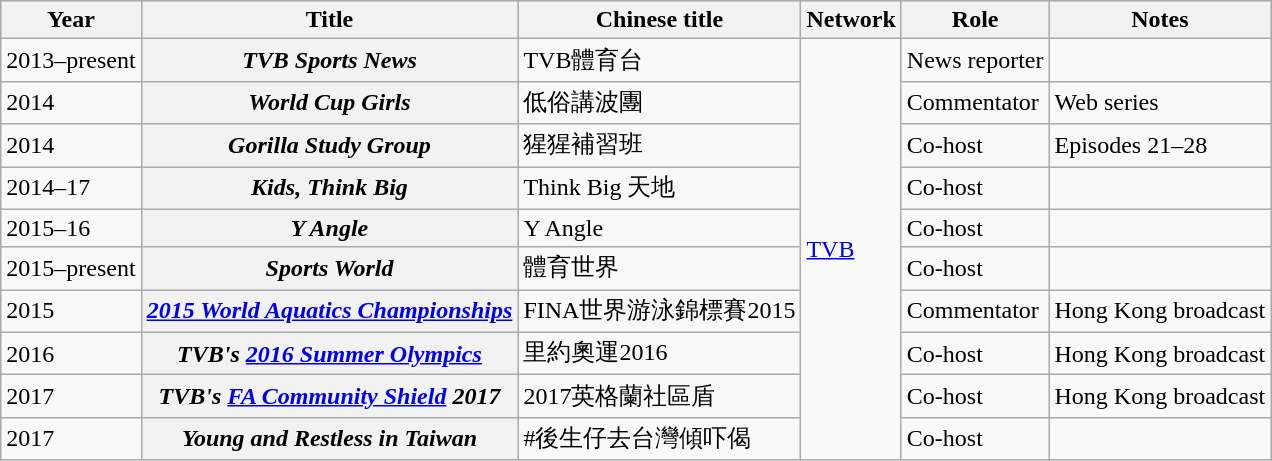<table class="wikitable sortable plainrowheaders">
<tr style="background:#ccc; text-align:center;">
<th scope="col">Year</th>
<th scope="col">Title</th>
<th scope="col">Chinese title</th>
<th scope="col">Network</th>
<th scope="col">Role</th>
<th scope="col" class="unsortable">Notes</th>
</tr>
<tr>
<td>2013–present</td>
<th scope="row"><em>TVB Sports News</em></th>
<td>TVB體育台</td>
<td rowspan=10><a href='#'>TVB</a></td>
<td>News reporter</td>
<td></td>
</tr>
<tr>
<td>2014</td>
<th scope="row"><em>World Cup Girls</em></th>
<td>低俗講波團</td>
<td>Commentator</td>
<td>Web series</td>
</tr>
<tr>
<td>2014</td>
<th scope="row"><em>Gorilla Study Group</em></th>
<td>猩猩補習班</td>
<td>Co-host</td>
<td>Episodes 21–28</td>
</tr>
<tr>
<td>2014–17</td>
<th scope="row"><em>Kids, Think Big</em></th>
<td>Think Big 天地</td>
<td>Co-host</td>
<td></td>
</tr>
<tr>
<td>2015–16</td>
<th scope="row"><em>Y Angle</em></th>
<td>Y Angle</td>
<td>Co-host</td>
<td></td>
</tr>
<tr>
<td>2015–present</td>
<th scope="row"><em>Sports World</em></th>
<td>體育世界</td>
<td>Co-host</td>
<td></td>
</tr>
<tr>
<td>2015</td>
<th scope="row"><em><a href='#'>2015 World Aquatics Championships</a></em></th>
<td>FINA世界游泳錦標賽2015</td>
<td>Commentator</td>
<td>Hong Kong broadcast</td>
</tr>
<tr>
<td>2016</td>
<th scope="row"><em>TVB's <a href='#'>2016 Summer Olympics</a></em></th>
<td>里約奧運2016</td>
<td>Co-host</td>
<td>Hong Kong broadcast</td>
</tr>
<tr>
<td>2017</td>
<th scope="row"><em>TVB's <a href='#'>FA Community Shield</a> 2017</em></th>
<td>2017英格蘭社區盾</td>
<td>Co-host</td>
<td>Hong Kong broadcast</td>
</tr>
<tr>
<td>2017</td>
<th scope="row"><em>Young and Restless in Taiwan</em></th>
<td>#後生仔去台灣傾吓偈</td>
<td>Co-host</td>
<td></td>
</tr>
</table>
